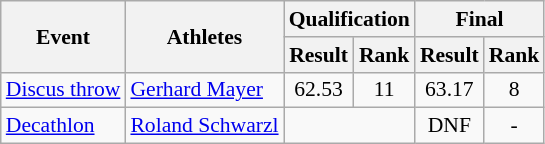<table class="wikitable" border="1" style="font-size:90%">
<tr>
<th rowspan="2">Event</th>
<th rowspan="2">Athletes</th>
<th colspan="2">Qualification</th>
<th colspan="2">Final</th>
</tr>
<tr>
<th>Result</th>
<th>Rank</th>
<th>Result</th>
<th>Rank</th>
</tr>
<tr>
<td><a href='#'>Discus throw</a></td>
<td><a href='#'>Gerhard Mayer</a></td>
<td align=center>62.53</td>
<td align=center>11</td>
<td align=center>63.17</td>
<td align=center>8</td>
</tr>
<tr>
<td><a href='#'>Decathlon</a></td>
<td><a href='#'>Roland Schwarzl</a></td>
<td align=center colspan=2></td>
<td align=center>DNF</td>
<td align=center>-</td>
</tr>
</table>
